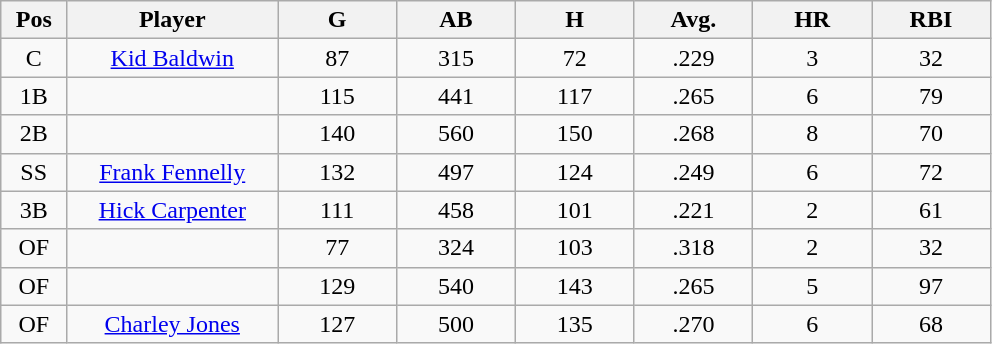<table class="wikitable sortable">
<tr>
<th bgcolor="#DDDDFF" width="5%">Pos</th>
<th bgcolor="#DDDDFF" width="16%">Player</th>
<th bgcolor="#DDDDFF" width="9%">G</th>
<th bgcolor="#DDDDFF" width="9%">AB</th>
<th bgcolor="#DDDDFF" width="9%">H</th>
<th bgcolor="#DDDDFF" width="9%">Avg.</th>
<th bgcolor="#DDDDFF" width="9%">HR</th>
<th bgcolor="#DDDDFF" width="9%">RBI</th>
</tr>
<tr align="center">
<td>C</td>
<td><a href='#'>Kid Baldwin</a></td>
<td>87</td>
<td>315</td>
<td>72</td>
<td>.229</td>
<td>3</td>
<td>32</td>
</tr>
<tr align=center>
<td>1B</td>
<td></td>
<td>115</td>
<td>441</td>
<td>117</td>
<td>.265</td>
<td>6</td>
<td>79</td>
</tr>
<tr align="center">
<td>2B</td>
<td></td>
<td>140</td>
<td>560</td>
<td>150</td>
<td>.268</td>
<td>8</td>
<td>70</td>
</tr>
<tr align="center">
<td>SS</td>
<td><a href='#'>Frank Fennelly</a></td>
<td>132</td>
<td>497</td>
<td>124</td>
<td>.249</td>
<td>6</td>
<td>72</td>
</tr>
<tr align=center>
<td>3B</td>
<td><a href='#'>Hick Carpenter</a></td>
<td>111</td>
<td>458</td>
<td>101</td>
<td>.221</td>
<td>2</td>
<td>61</td>
</tr>
<tr align=center>
<td>OF</td>
<td></td>
<td>77</td>
<td>324</td>
<td>103</td>
<td>.318</td>
<td>2</td>
<td>32</td>
</tr>
<tr align="center">
<td>OF</td>
<td></td>
<td>129</td>
<td>540</td>
<td>143</td>
<td>.265</td>
<td>5</td>
<td>97</td>
</tr>
<tr align=center>
<td>OF</td>
<td><a href='#'>Charley Jones</a></td>
<td>127</td>
<td>500</td>
<td>135</td>
<td>.270</td>
<td>6</td>
<td>68</td>
</tr>
</table>
